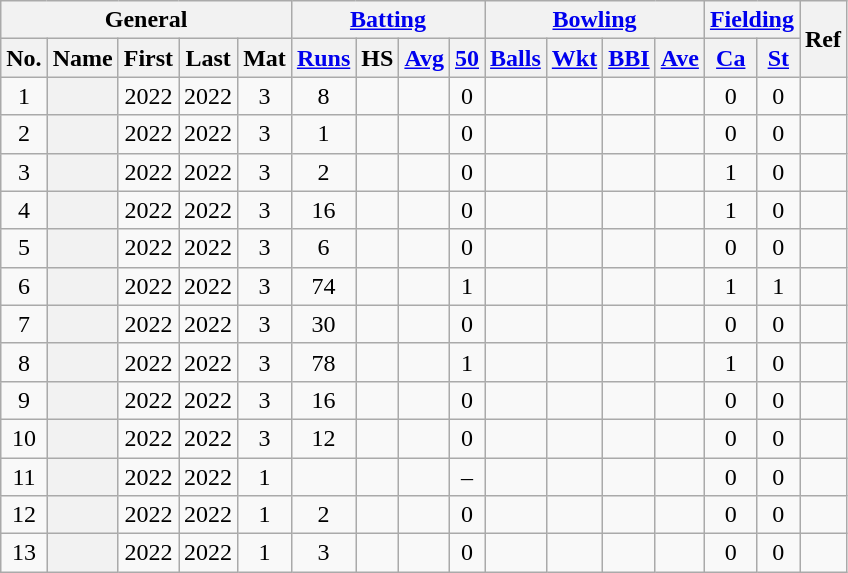<table class="wikitable plainrowheaders sortable">
<tr align="center">
<th scope="col" colspan=5 class="unsortable">General</th>
<th scope="col" colspan=4 class="unsortable"><a href='#'>Batting</a></th>
<th scope="col" colspan=4 class="unsortable"><a href='#'>Bowling</a></th>
<th scope="col" colspan=2 class="unsortable"><a href='#'>Fielding</a></th>
<th scope="col" rowspan=2 class="unsortable">Ref</th>
</tr>
<tr align="center">
<th scope="col">No.</th>
<th scope="col">Name</th>
<th scope="col">First</th>
<th scope="col">Last</th>
<th scope="col">Mat</th>
<th scope="col"><a href='#'>Runs</a></th>
<th scope="col">HS</th>
<th scope="col"><a href='#'>Avg</a></th>
<th scope="col"><a href='#'>50</a></th>
<th scope="col"><a href='#'>Balls</a></th>
<th scope="col"><a href='#'>Wkt</a></th>
<th scope="col"><a href='#'>BBI</a></th>
<th scope="col"><a href='#'>Ave</a></th>
<th scope="col"><a href='#'>Ca</a></th>
<th scope="col"><a href='#'>St</a></th>
</tr>
<tr align="center">
<td>1</td>
<th scope="row"></th>
<td>2022</td>
<td>2022</td>
<td>3</td>
<td>8</td>
<td></td>
<td></td>
<td>0</td>
<td></td>
<td></td>
<td></td>
<td></td>
<td>0</td>
<td>0</td>
<td></td>
</tr>
<tr align="center">
<td>2</td>
<th scope="row"></th>
<td>2022</td>
<td>2022</td>
<td>3</td>
<td>1</td>
<td></td>
<td></td>
<td>0</td>
<td></td>
<td></td>
<td></td>
<td></td>
<td>0</td>
<td>0</td>
<td></td>
</tr>
<tr align="center">
<td>3</td>
<th scope="row"></th>
<td>2022</td>
<td>2022</td>
<td>3</td>
<td>2</td>
<td></td>
<td></td>
<td>0</td>
<td></td>
<td></td>
<td></td>
<td></td>
<td>1</td>
<td>0</td>
<td></td>
</tr>
<tr align="center">
<td>4</td>
<th scope="row"></th>
<td>2022</td>
<td>2022</td>
<td>3</td>
<td>16</td>
<td></td>
<td></td>
<td>0</td>
<td></td>
<td></td>
<td></td>
<td></td>
<td>1</td>
<td>0</td>
<td></td>
</tr>
<tr align="center">
<td>5</td>
<th scope="row"></th>
<td>2022</td>
<td>2022</td>
<td>3</td>
<td>6</td>
<td></td>
<td></td>
<td>0</td>
<td></td>
<td></td>
<td></td>
<td></td>
<td>0</td>
<td>0</td>
<td></td>
</tr>
<tr align="center">
<td>6</td>
<th scope="row"></th>
<td>2022</td>
<td>2022</td>
<td>3</td>
<td>74</td>
<td></td>
<td></td>
<td>1</td>
<td></td>
<td></td>
<td></td>
<td></td>
<td>1</td>
<td>1</td>
<td></td>
</tr>
<tr align="center">
<td>7</td>
<th scope="row"></th>
<td>2022</td>
<td>2022</td>
<td>3</td>
<td>30</td>
<td></td>
<td></td>
<td>0</td>
<td></td>
<td></td>
<td></td>
<td></td>
<td>0</td>
<td>0</td>
<td></td>
</tr>
<tr align="center">
<td>8</td>
<th scope="row"></th>
<td>2022</td>
<td>2022</td>
<td>3</td>
<td>78</td>
<td></td>
<td></td>
<td>1</td>
<td></td>
<td></td>
<td></td>
<td></td>
<td>1</td>
<td>0</td>
<td></td>
</tr>
<tr align="center">
<td>9</td>
<th scope="row"></th>
<td>2022</td>
<td>2022</td>
<td>3</td>
<td>16</td>
<td></td>
<td></td>
<td>0</td>
<td></td>
<td></td>
<td></td>
<td></td>
<td>0</td>
<td>0</td>
<td></td>
</tr>
<tr align="center">
<td>10</td>
<th scope="row"></th>
<td>2022</td>
<td>2022</td>
<td>3</td>
<td>12</td>
<td></td>
<td></td>
<td>0</td>
<td></td>
<td></td>
<td></td>
<td></td>
<td>0</td>
<td>0</td>
<td></td>
</tr>
<tr align="center">
<td>11</td>
<th scope="row"></th>
<td>2022</td>
<td>2022</td>
<td>1</td>
<td></td>
<td></td>
<td></td>
<td>–</td>
<td></td>
<td></td>
<td></td>
<td></td>
<td>0</td>
<td>0</td>
<td></td>
</tr>
<tr align="center">
<td>12</td>
<th scope="row"></th>
<td>2022</td>
<td>2022</td>
<td>1</td>
<td>2</td>
<td></td>
<td></td>
<td>0</td>
<td></td>
<td></td>
<td></td>
<td></td>
<td>0</td>
<td>0</td>
<td></td>
</tr>
<tr align="center">
<td>13</td>
<th scope="row"></th>
<td>2022</td>
<td>2022</td>
<td>1</td>
<td>3</td>
<td></td>
<td></td>
<td>0</td>
<td></td>
<td></td>
<td></td>
<td></td>
<td>0</td>
<td>0</td>
<td></td>
</tr>
</table>
